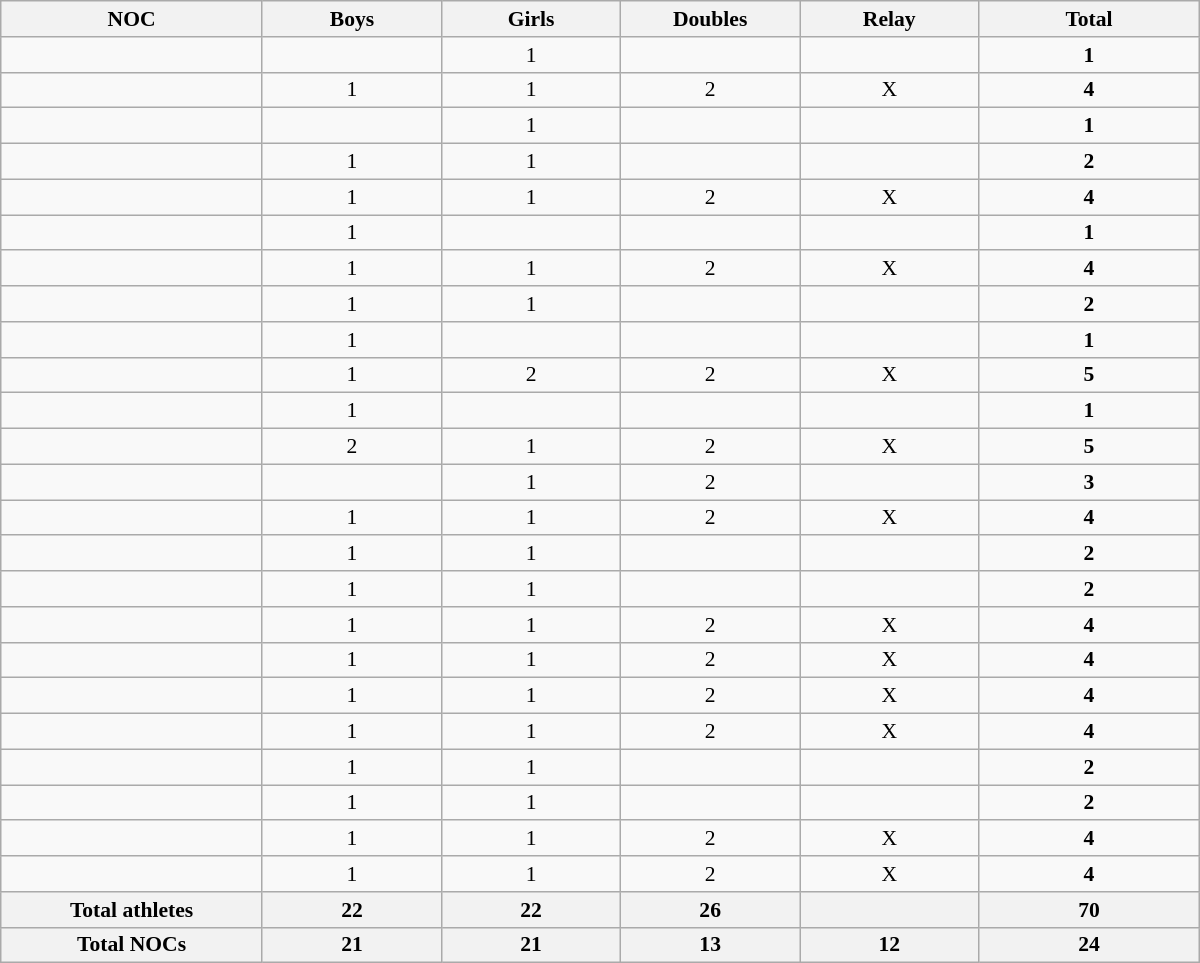<table class="wikitable collapsible sortable"  style="width:800px; text-align:center; font-size:90%;">
<tr>
<th style="text-align:center; width:120px;"><strong>NOC </strong></th>
<th width=80><strong>Boys</strong></th>
<th width=80><strong>Girls</strong></th>
<th width=80><strong>Doubles</strong></th>
<th width=80><strong>Relay</strong></th>
<th width=100><strong>Total</strong></th>
</tr>
<tr>
<td align=left></td>
<td></td>
<td>1</td>
<td></td>
<td></td>
<td><strong>1</strong></td>
</tr>
<tr>
<td align=left></td>
<td>1</td>
<td>1</td>
<td>2</td>
<td>X</td>
<td><strong>4</strong></td>
</tr>
<tr>
<td align=left></td>
<td></td>
<td>1</td>
<td></td>
<td></td>
<td><strong>1</strong></td>
</tr>
<tr>
<td align=left></td>
<td>1</td>
<td>1</td>
<td></td>
<td></td>
<td><strong>2</strong></td>
</tr>
<tr>
<td align=left></td>
<td>1</td>
<td>1</td>
<td>2</td>
<td>X</td>
<td><strong>4</strong></td>
</tr>
<tr>
<td align=left></td>
<td>1</td>
<td></td>
<td></td>
<td></td>
<td><strong>1</strong></td>
</tr>
<tr>
<td align=left></td>
<td>1</td>
<td>1</td>
<td>2</td>
<td>X</td>
<td><strong>4</strong></td>
</tr>
<tr>
<td align=left></td>
<td>1</td>
<td>1</td>
<td></td>
<td></td>
<td><strong>2</strong></td>
</tr>
<tr>
<td align=left></td>
<td>1</td>
<td></td>
<td></td>
<td></td>
<td><strong>1</strong></td>
</tr>
<tr>
<td align=left></td>
<td>1</td>
<td>2</td>
<td>2</td>
<td>X</td>
<td><strong>5</strong></td>
</tr>
<tr>
<td align=left></td>
<td>1</td>
<td></td>
<td></td>
<td></td>
<td><strong>1</strong></td>
</tr>
<tr>
<td align=left></td>
<td>2</td>
<td>1</td>
<td>2</td>
<td>X</td>
<td><strong>5</strong></td>
</tr>
<tr>
<td align=left></td>
<td></td>
<td>1</td>
<td>2</td>
<td></td>
<td><strong>3</strong></td>
</tr>
<tr>
<td align=left></td>
<td>1</td>
<td>1</td>
<td>2</td>
<td>X</td>
<td><strong>4</strong></td>
</tr>
<tr>
<td align=left></td>
<td>1</td>
<td>1</td>
<td></td>
<td></td>
<td><strong>2</strong></td>
</tr>
<tr>
<td align=left></td>
<td>1</td>
<td>1</td>
<td></td>
<td></td>
<td><strong>2</strong></td>
</tr>
<tr>
<td align=left></td>
<td>1</td>
<td>1</td>
<td>2</td>
<td>X</td>
<td><strong>4</strong></td>
</tr>
<tr>
<td align=left></td>
<td>1</td>
<td>1</td>
<td>2</td>
<td>X</td>
<td><strong>4</strong></td>
</tr>
<tr>
<td align=left></td>
<td>1</td>
<td>1</td>
<td>2</td>
<td>X</td>
<td><strong>4</strong></td>
</tr>
<tr>
<td align=left></td>
<td>1</td>
<td>1</td>
<td>2</td>
<td>X</td>
<td><strong>4</strong></td>
</tr>
<tr>
<td align=left></td>
<td>1</td>
<td>1</td>
<td></td>
<td></td>
<td><strong>2</strong></td>
</tr>
<tr>
<td align=left></td>
<td>1</td>
<td>1</td>
<td></td>
<td></td>
<td><strong>2</strong></td>
</tr>
<tr>
<td align=left></td>
<td>1</td>
<td>1</td>
<td>2</td>
<td>X</td>
<td><strong>4</strong></td>
</tr>
<tr>
<td align=left></td>
<td>1</td>
<td>1</td>
<td>2</td>
<td>X</td>
<td><strong>4</strong></td>
</tr>
<tr class="sortbottom">
<th>Total athletes</th>
<th>22</th>
<th>22</th>
<th>26</th>
<th></th>
<th><strong>70</strong></th>
</tr>
<tr class="sortbottom">
<th>Total NOCs</th>
<th>21</th>
<th>21</th>
<th>13</th>
<th>12</th>
<th><strong>24</strong></th>
</tr>
</table>
